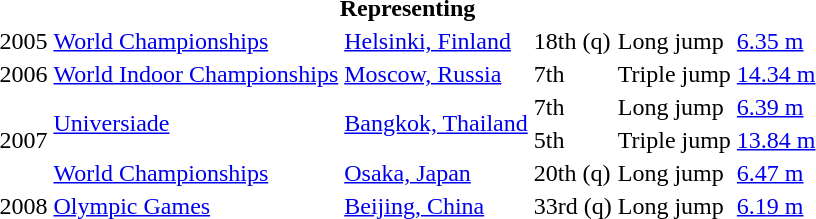<table>
<tr>
<th colspan="6">Representing </th>
</tr>
<tr>
<td>2005</td>
<td><a href='#'>World Championships</a></td>
<td><a href='#'>Helsinki, Finland</a></td>
<td>18th (q)</td>
<td>Long jump</td>
<td><a href='#'>6.35 m</a></td>
</tr>
<tr>
<td>2006</td>
<td><a href='#'>World Indoor Championships</a></td>
<td><a href='#'>Moscow, Russia</a></td>
<td>7th</td>
<td>Triple jump</td>
<td><a href='#'>14.34 m</a></td>
</tr>
<tr>
<td rowspan=3>2007</td>
<td rowspan=2><a href='#'>Universiade</a></td>
<td rowspan=2><a href='#'>Bangkok, Thailand</a></td>
<td>7th</td>
<td>Long jump</td>
<td><a href='#'>6.39 m</a></td>
</tr>
<tr>
<td>5th</td>
<td>Triple jump</td>
<td><a href='#'>13.84 m</a></td>
</tr>
<tr>
<td><a href='#'>World Championships</a></td>
<td><a href='#'>Osaka, Japan</a></td>
<td>20th (q)</td>
<td>Long jump</td>
<td><a href='#'>6.47 m</a></td>
</tr>
<tr>
<td>2008</td>
<td><a href='#'>Olympic Games</a></td>
<td><a href='#'>Beijing, China</a></td>
<td>33rd (q)</td>
<td>Long jump</td>
<td><a href='#'>6.19 m</a></td>
</tr>
</table>
